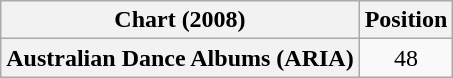<table class="wikitable plainrowheaders" style="text-align:center;">
<tr>
<th>Chart (2008)</th>
<th>Position</th>
</tr>
<tr>
<th scope="row">Australian Dance Albums (ARIA)</th>
<td>48</td>
</tr>
</table>
